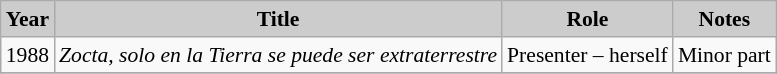<table class="wikitable" style="font-size:90%;">
<tr>
<th style="background: #CCCCCC;">Year</th>
<th style="background: #CCCCCC;">Title</th>
<th style="background: #CCCCCC;">Role</th>
<th style="background: #CCCCCC;">Notes</th>
</tr>
<tr>
<td>1988</td>
<td><em>Zocta, solo en la Tierra se puede ser extraterrestre</em></td>
<td>Presenter – herself</td>
<td>Minor part</td>
</tr>
<tr>
</tr>
</table>
